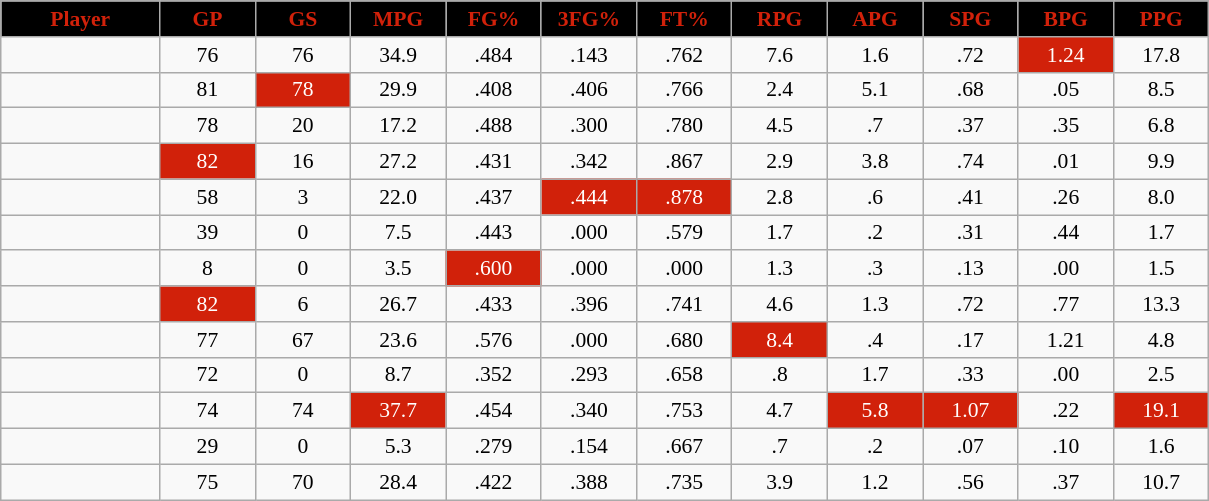<table class="wikitable sortable" style="font-size:90%; text-align:center;">
<tr>
<th style="background:#000000;color:#d1210a;" width="10%">Player</th>
<th style="background:#000000;color:#d1210a;" width="6%">GP</th>
<th style="background:#000000;color:#d1210a;" width="6%">GS</th>
<th style="background:#000000;color:#d1210a;" width="6%">MPG</th>
<th style="background:#000000;color:#d1210a;" width="6%">FG%</th>
<th style="background:#000000;color:#d1210a;" width="6%">3FG%</th>
<th style="background:#000000;color:#d1210a;" width="6%">FT%</th>
<th style="background:#000000;color:#d1210a;" width="6%">RPG</th>
<th style="background:#000000;color:#d1210a;" width="6%">APG</th>
<th style="background:#000000;color:#d1210a;" width="6%">SPG</th>
<th style="background:#000000;color:#d1210a;" width="6%">BPG</th>
<th style="background:#000000;color:#d1210a;" width="6%">PPG</th>
</tr>
<tr>
<td></td>
<td>76</td>
<td>76</td>
<td>34.9</td>
<td>.484</td>
<td>.143</td>
<td>.762</td>
<td>7.6</td>
<td>1.6</td>
<td>.72</td>
<td style="background:#d1210a;color:white;">1.24</td>
<td>17.8</td>
</tr>
<tr>
<td></td>
<td>81</td>
<td style="background:#d1210a;color:white;">78</td>
<td>29.9</td>
<td>.408</td>
<td>.406</td>
<td>.766</td>
<td>2.4</td>
<td>5.1</td>
<td>.68</td>
<td>.05</td>
<td>8.5</td>
</tr>
<tr>
<td></td>
<td>78</td>
<td>20</td>
<td>17.2</td>
<td>.488</td>
<td>.300</td>
<td>.780</td>
<td>4.5</td>
<td>.7</td>
<td>.37</td>
<td>.35</td>
<td>6.8</td>
</tr>
<tr>
<td></td>
<td style="background:#d1210a;color:white;">82</td>
<td>16</td>
<td>27.2</td>
<td>.431</td>
<td>.342</td>
<td>.867</td>
<td>2.9</td>
<td>3.8</td>
<td>.74</td>
<td>.01</td>
<td>9.9</td>
</tr>
<tr>
<td></td>
<td>58</td>
<td>3</td>
<td>22.0</td>
<td>.437</td>
<td style="background:#d1210a;color:white;">.444</td>
<td style="background:#d1210a;color:white;">.878</td>
<td>2.8</td>
<td>.6</td>
<td>.41</td>
<td>.26</td>
<td>8.0</td>
</tr>
<tr>
<td></td>
<td>39</td>
<td>0</td>
<td>7.5</td>
<td>.443</td>
<td>.000</td>
<td>.579</td>
<td>1.7</td>
<td>.2</td>
<td>.31</td>
<td>.44</td>
<td>1.7</td>
</tr>
<tr>
<td></td>
<td>8</td>
<td>0</td>
<td>3.5</td>
<td style="background:#d1210a;color:white;">.600</td>
<td>.000</td>
<td>.000</td>
<td>1.3</td>
<td>.3</td>
<td>.13</td>
<td>.00</td>
<td>1.5</td>
</tr>
<tr>
<td></td>
<td style="background:#d1210a;color:white;">82</td>
<td>6</td>
<td>26.7</td>
<td>.433</td>
<td>.396</td>
<td>.741</td>
<td>4.6</td>
<td>1.3</td>
<td>.72</td>
<td>.77</td>
<td>13.3</td>
</tr>
<tr>
<td></td>
<td>77</td>
<td>67</td>
<td>23.6</td>
<td>.576</td>
<td>.000</td>
<td>.680</td>
<td style="background:#d1210a;color:white;">8.4</td>
<td>.4</td>
<td>.17</td>
<td>1.21</td>
<td>4.8</td>
</tr>
<tr>
<td></td>
<td>72</td>
<td>0</td>
<td>8.7</td>
<td>.352</td>
<td>.293</td>
<td>.658</td>
<td>.8</td>
<td>1.7</td>
<td>.33</td>
<td>.00</td>
<td>2.5</td>
</tr>
<tr>
<td></td>
<td>74</td>
<td>74</td>
<td style="background:#d1210a;color:white;">37.7</td>
<td>.454</td>
<td>.340</td>
<td>.753</td>
<td>4.7</td>
<td style="background:#d1210a;color:white;">5.8</td>
<td style="background:#d1210a;color:white;">1.07</td>
<td>.22</td>
<td style="background:#d1210a;color:white;">19.1</td>
</tr>
<tr>
<td></td>
<td>29</td>
<td>0</td>
<td>5.3</td>
<td>.279</td>
<td>.154</td>
<td>.667</td>
<td>.7</td>
<td>.2</td>
<td>.07</td>
<td>.10</td>
<td>1.6</td>
</tr>
<tr>
<td></td>
<td>75</td>
<td>70</td>
<td>28.4</td>
<td>.422</td>
<td>.388</td>
<td>.735</td>
<td>3.9</td>
<td>1.2</td>
<td>.56</td>
<td>.37</td>
<td>10.7</td>
</tr>
</table>
